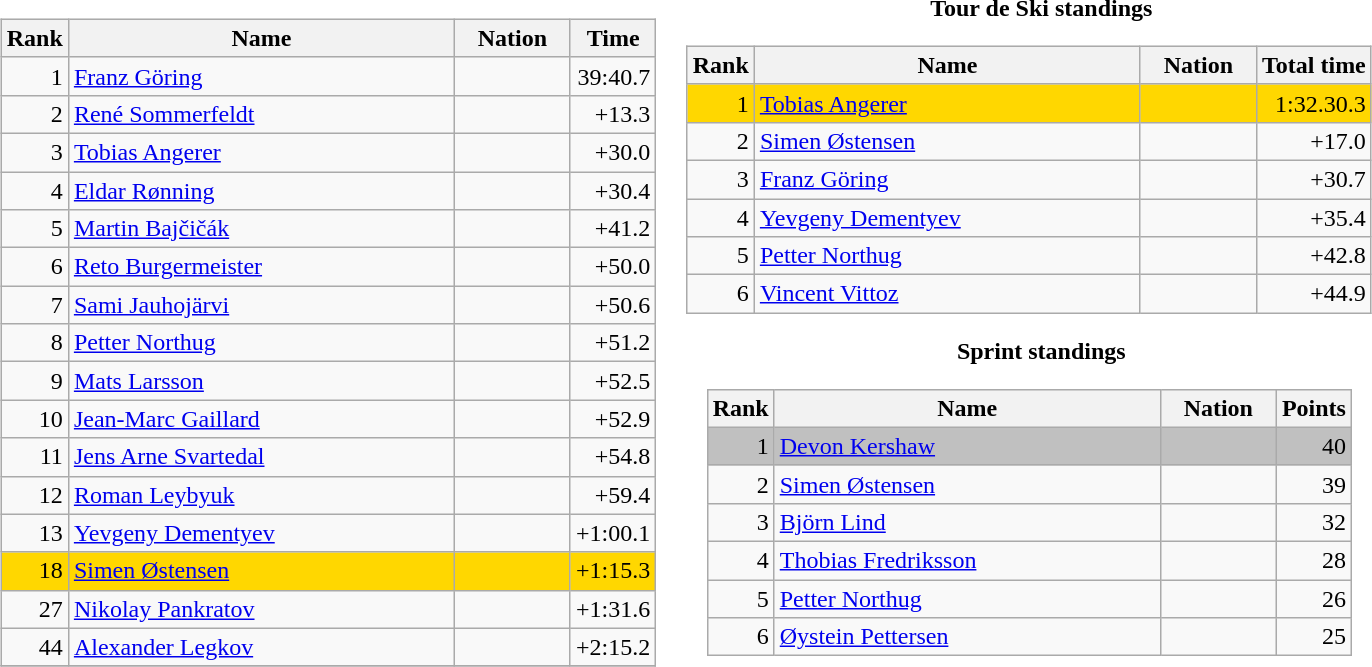<table>
<tr align="center" valign="top">
<td><br><table class="wikitable">
<tr valign="top">
<th width="20">Rank</th>
<th width="250">Name</th>
<th width="70">Nation</th>
<th>Time</th>
</tr>
<tr align="right">
<td>1</td>
<td align="left"><a href='#'>Franz Göring</a></td>
<td align="left"></td>
<td>39:40.7</td>
</tr>
<tr align="right">
<td>2</td>
<td align="left"><a href='#'>René Sommerfeldt</a></td>
<td align="left"></td>
<td>+13.3</td>
</tr>
<tr align="right">
<td>3</td>
<td align="left"><a href='#'>Tobias Angerer</a></td>
<td align="left"></td>
<td>+30.0</td>
</tr>
<tr align="right">
<td>4</td>
<td align="left"><a href='#'>Eldar Rønning</a></td>
<td align="left"></td>
<td>+30.4</td>
</tr>
<tr align="right">
<td>5</td>
<td align="left"><a href='#'>Martin Bajčičák</a></td>
<td align="left"></td>
<td>+41.2</td>
</tr>
<tr align="right">
<td>6</td>
<td align="left"><a href='#'>Reto Burgermeister</a></td>
<td align="left"></td>
<td>+50.0</td>
</tr>
<tr align="right">
<td>7</td>
<td align="left"><a href='#'>Sami Jauhojärvi</a></td>
<td align="left"></td>
<td>+50.6</td>
</tr>
<tr align="right">
<td>8</td>
<td align="left"><a href='#'>Petter Northug</a></td>
<td align="left"></td>
<td>+51.2</td>
</tr>
<tr align="right">
<td>9</td>
<td align="left"><a href='#'>Mats Larsson</a></td>
<td align="left"></td>
<td>+52.5</td>
</tr>
<tr align="right">
<td>10</td>
<td align="left"><a href='#'>Jean-Marc Gaillard</a></td>
<td align="left"></td>
<td>+52.9</td>
</tr>
<tr align="right">
<td>11</td>
<td align="left"><a href='#'>Jens Arne Svartedal</a></td>
<td align="left"></td>
<td>+54.8</td>
</tr>
<tr align="right">
<td>12</td>
<td align="left"><a href='#'>Roman Leybyuk</a></td>
<td align="left"></td>
<td>+59.4</td>
</tr>
<tr align="right">
<td>13</td>
<td align="left"><a href='#'>Yevgeny Dementyev</a></td>
<td align="left"></td>
<td>+1:00.1</td>
</tr>
<tr align="right" bgcolor="gold">
<td>18</td>
<td align="left"><a href='#'>Simen Østensen</a></td>
<td align="left"></td>
<td>+1:15.3</td>
</tr>
<tr align="right">
<td>27</td>
<td align="left"><a href='#'>Nikolay Pankratov</a></td>
<td align="left"></td>
<td>+1:31.6</td>
</tr>
<tr align="right">
<td>44</td>
<td align="left"><a href='#'>Alexander Legkov</a></td>
<td align="left"></td>
<td>+2:15.2</td>
</tr>
<tr>
</tr>
</table>
</td>
<td><br><strong>Tour de Ski standings</strong><table class="wikitable">
<tr valign="top">
<th width="20">Rank</th>
<th width="250">Name</th>
<th width="70">Nation</th>
<th>Total time</th>
</tr>
<tr align="right" bgcolor="gold">
<td>1</td>
<td align="left"><a href='#'>Tobias Angerer</a></td>
<td align="left"></td>
<td>1:32.30.3</td>
</tr>
<tr align="right">
<td>2</td>
<td align="left"><a href='#'>Simen Østensen</a></td>
<td align="left"></td>
<td>+17.0</td>
</tr>
<tr align="right">
<td>3</td>
<td align="left"><a href='#'>Franz Göring</a></td>
<td align="left"></td>
<td>+30.7</td>
</tr>
<tr align="right">
<td>4</td>
<td align="left"><a href='#'>Yevgeny Dementyev</a></td>
<td align="left"></td>
<td>+35.4</td>
</tr>
<tr align="right">
<td>5</td>
<td align="left"><a href='#'>Petter Northug</a></td>
<td align="left"></td>
<td>+42.8</td>
</tr>
<tr align="right">
<td>6</td>
<td align="left"><a href='#'>Vincent Vittoz</a></td>
<td align="left"></td>
<td>+44.9</td>
</tr>
</table>
<strong>Sprint standings</strong><table class="wikitable">
<tr valign="top">
<th width="20">Rank</th>
<th width="250">Name</th>
<th width="70">Nation</th>
<th>Points</th>
</tr>
<tr align="right" bgcolor="silver">
<td>1</td>
<td align="left"><a href='#'>Devon Kershaw</a></td>
<td align="left"></td>
<td>40</td>
</tr>
<tr align="right">
<td>2</td>
<td align="left"><a href='#'>Simen Østensen</a></td>
<td align="left"></td>
<td>39</td>
</tr>
<tr align="right">
<td>3</td>
<td align="left"><a href='#'>Björn Lind</a></td>
<td align="left"></td>
<td>32</td>
</tr>
<tr align="right">
<td>4</td>
<td align="left"><a href='#'>Thobias Fredriksson</a></td>
<td align="left"></td>
<td>28</td>
</tr>
<tr align="right">
<td>5</td>
<td align="left"><a href='#'>Petter Northug</a></td>
<td align="left"></td>
<td>26</td>
</tr>
<tr align="right">
<td>6</td>
<td align="left"><a href='#'>Øystein Pettersen</a></td>
<td align="left"></td>
<td>25</td>
</tr>
</table>
</td>
</tr>
<tr>
</tr>
</table>
